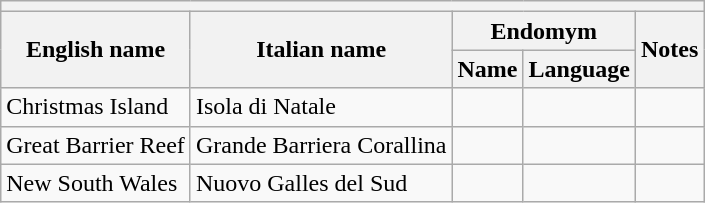<table class="wikitable sortable">
<tr>
<th colspan="5"></th>
</tr>
<tr>
<th rowspan="2">English name</th>
<th rowspan="2">Italian name</th>
<th colspan="2">Endomym</th>
<th rowspan="2">Notes</th>
</tr>
<tr>
<th>Name</th>
<th>Language</th>
</tr>
<tr>
<td>Christmas Island</td>
<td>Isola di Natale</td>
<td></td>
<td></td>
<td></td>
</tr>
<tr>
<td>Great Barrier Reef</td>
<td>Grande Barriera Corallina</td>
<td></td>
<td></td>
<td></td>
</tr>
<tr>
<td>New South Wales</td>
<td>Nuovo Galles del Sud</td>
<td></td>
<td></td>
<td></td>
</tr>
</table>
